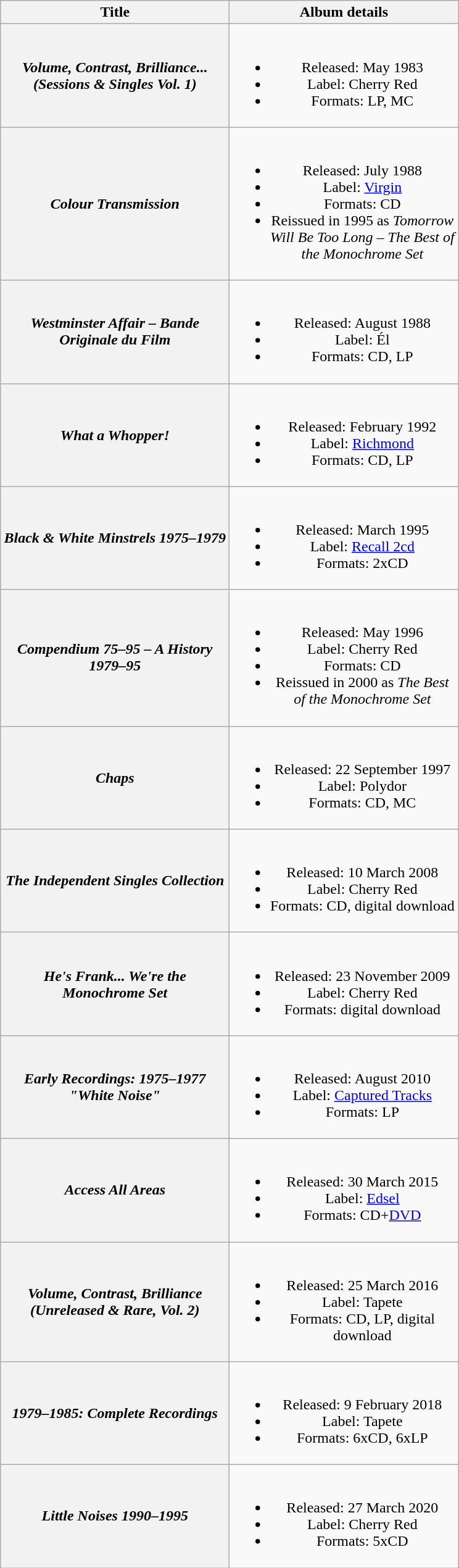<table class="wikitable plainrowheaders" style="text-align:center;">
<tr>
<th scope="col" style="width:15em;">Title</th>
<th scope="col" style="width:15em;">Album details</th>
</tr>
<tr>
<th scope="row"><em>Volume, Contrast, Brilliance... (Sessions & Singles Vol. 1)</em></th>
<td><br><ul><li>Released: May 1983</li><li>Label: Cherry Red</li><li>Formats: LP, MC</li></ul></td>
</tr>
<tr>
<th scope="row"><em>Colour Transmission</em></th>
<td><br><ul><li>Released: July 1988</li><li>Label: <a href='#'>Virgin</a></li><li>Formats: CD</li><li>Reissued in 1995 as <em>Tomorrow Will Be Too Long – The Best of the Monochrome Set</em></li></ul></td>
</tr>
<tr>
<th scope="row"><em>Westminster Affair – Bande Originale du Film</em></th>
<td><br><ul><li>Released: August 1988</li><li>Label: Él</li><li>Formats: CD, LP</li></ul></td>
</tr>
<tr>
<th scope="row"><em>What a Whopper!</em></th>
<td><br><ul><li>Released: February 1992</li><li>Label: <a href='#'>Richmond</a></li><li>Formats: CD, LP</li></ul></td>
</tr>
<tr>
<th scope="row"><em>Black & White Minstrels 1975–1979</em></th>
<td><br><ul><li>Released: March 1995</li><li>Label: <a href='#'>Recall 2cd</a></li><li>Formats: 2xCD</li></ul></td>
</tr>
<tr>
<th scope="row"><em>Compendium 75–95 – A History 1979–95</em></th>
<td><br><ul><li>Released: May 1996</li><li>Label: Cherry Red</li><li>Formats: CD</li><li>Reissued in 2000 as <em>The Best of the Monochrome Set</em></li></ul></td>
</tr>
<tr>
<th scope="row"><em>Chaps</em></th>
<td><br><ul><li>Released: 22 September 1997</li><li>Label: Polydor</li><li>Formats: CD, MC</li></ul></td>
</tr>
<tr>
<th scope="row"><em>The Independent Singles Collection</em></th>
<td><br><ul><li>Released: 10 March 2008</li><li>Label: Cherry Red</li><li>Formats: CD, digital download</li></ul></td>
</tr>
<tr>
<th scope="row"><em>He's Frank... We're the Monochrome Set</em></th>
<td><br><ul><li>Released: 23 November 2009</li><li>Label: Cherry Red</li><li>Formats: digital download</li></ul></td>
</tr>
<tr>
<th scope="row"><em>Early Recordings: 1975–1977 "White Noise"</em></th>
<td><br><ul><li>Released: August 2010</li><li>Label: <a href='#'>Captured Tracks</a></li><li>Formats: LP</li></ul></td>
</tr>
<tr>
<th scope="row"><em>Access All Areas</em></th>
<td><br><ul><li>Released: 30 March 2015</li><li>Label: <a href='#'>Edsel</a></li><li>Formats: CD+<a href='#'>DVD</a></li></ul></td>
</tr>
<tr>
<th scope="row"><em>Volume, Contrast, Brilliance (Unreleased & Rare, Vol. 2)</em></th>
<td><br><ul><li>Released: 25 March 2016</li><li>Label: Tapete</li><li>Formats: CD, LP, digital download</li></ul></td>
</tr>
<tr>
<th scope="row"><em>1979–1985: Complete Recordings</em></th>
<td><br><ul><li>Released: 9 February 2018</li><li>Label: Tapete</li><li>Formats: 6xCD, 6xLP</li></ul></td>
</tr>
<tr>
<th scope="row"><em>Little Noises 1990–1995</em></th>
<td><br><ul><li>Released: 27 March 2020</li><li>Label: Cherry Red</li><li>Formats: 5xCD</li></ul></td>
</tr>
</table>
